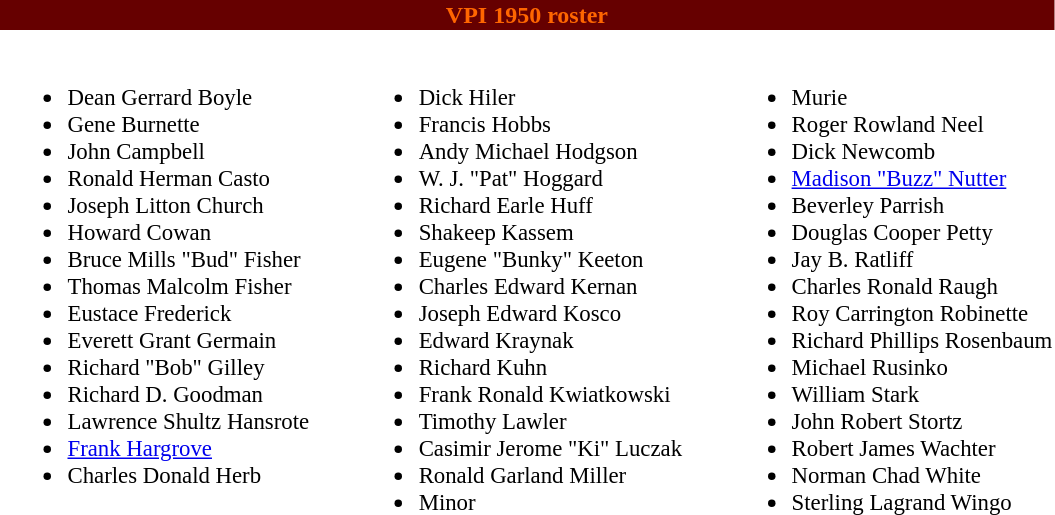<table class="toccolours" style="text-align: left;">
<tr>
<th colspan="9" style="background:#660000;color:#FF6600;text-align:center;"><span><strong>VPI 1950 roster</strong></span></th>
</tr>
<tr>
<td></td>
<td style="font-size:95%; vertical-align:top;"><br><ul><li>Dean Gerrard Boyle</li><li>Gene Burnette</li><li>John Campbell</li><li>Ronald Herman Casto</li><li>Joseph Litton Church</li><li>Howard Cowan</li><li>Bruce Mills "Bud" Fisher</li><li>Thomas Malcolm Fisher</li><li>Eustace Frederick</li><li>Everett Grant Germain</li><li>Richard "Bob" Gilley</li><li>Richard D. Goodman</li><li>Lawrence Shultz Hansrote</li><li><a href='#'>Frank Hargrove</a></li><li>Charles Donald Herb</li></ul></td>
<td style="width: 25px;"></td>
<td style="font-size:95%; vertical-align:top;"><br><ul><li>Dick Hiler</li><li>Francis Hobbs</li><li>Andy Michael Hodgson</li><li>W. J. "Pat" Hoggard</li><li>Richard Earle Huff</li><li>Shakeep Kassem</li><li>Eugene "Bunky" Keeton</li><li>Charles Edward Kernan</li><li>Joseph Edward Kosco</li><li>Edward Kraynak</li><li>Richard Kuhn</li><li>Frank Ronald Kwiatkowski</li><li>Timothy Lawler</li><li>Casimir Jerome "Ki" Luczak</li><li>Ronald Garland Miller</li><li>Minor</li></ul></td>
<td style="width: 25px;"></td>
<td style="font-size:95%; vertical-align:top;"><br><ul><li>Murie</li><li>Roger Rowland Neel</li><li>Dick Newcomb</li><li><a href='#'>Madison "Buzz" Nutter</a></li><li>Beverley Parrish</li><li>Douglas Cooper Petty</li><li>Jay B. Ratliff</li><li>Charles Ronald Raugh</li><li>Roy Carrington Robinette</li><li>Richard Phillips Rosenbaum</li><li>Michael Rusinko</li><li>William Stark</li><li>John Robert Stortz</li><li>Robert James Wachter</li><li>Norman Chad White</li><li>Sterling Lagrand Wingo</li></ul></td>
</tr>
</table>
